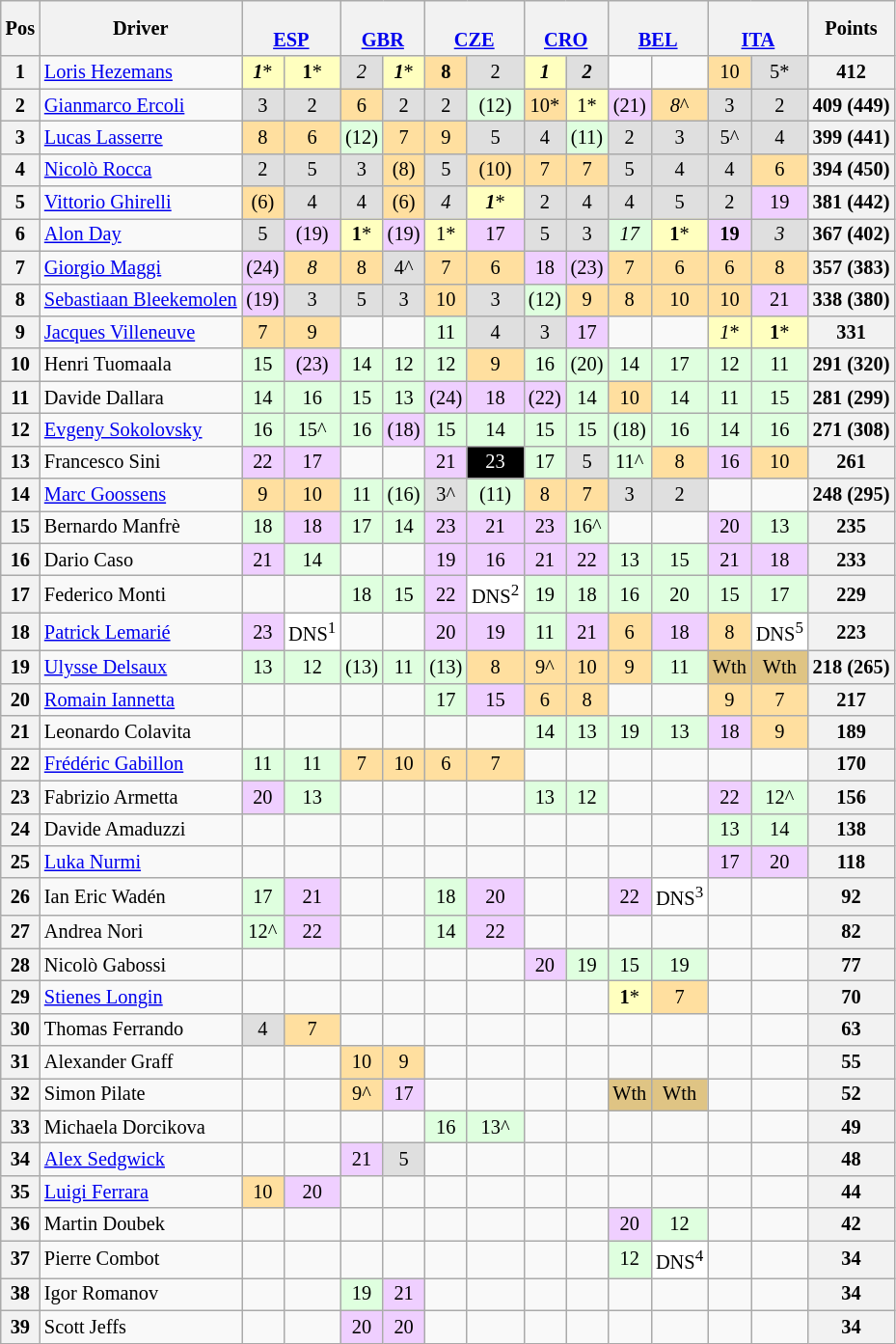<table class="wikitable" style="font-size:85%; text-align:center;">
<tr valign="center">
<th valign="middle">Pos</th>
<th valign="middle">Driver</th>
<th colspan=2><br><a href='#'>ESP</a></th>
<th colspan=2><br><a href='#'>GBR</a></th>
<th colspan=2><br><a href='#'>CZE</a></th>
<th colspan=2><br><a href='#'>CRO</a></th>
<th colspan=2><br><a href='#'>BEL</a></th>
<th colspan=2><br><a href='#'>ITA</a></th>
<th valign="middle">Points</th>
</tr>
<tr>
<th>1</th>
<td align="left"> <a href='#'>Loris Hezemans</a></td>
<td style="background-color:#FFFFBF"><strong><em>1</em></strong>*</td>
<td style="background-color:#FFFFBF"><strong>1</strong>*</td>
<td style="background-color:#DFDFDF"><em>2</em></td>
<td style="background-color:#FFFFBF"><strong><em>1</em></strong>*</td>
<td style="background-color:#FFDF9F"><strong>8</strong></td>
<td style="background-color:#DFDFDF">2</td>
<td style="background-color:#FFFFBF"><strong><em>1</em></strong></td>
<td style="background-color:#DFDFDF"><strong><em>2</em></strong></td>
<td></td>
<td></td>
<td style="background-color:#FFDF9F">10</td>
<td style="background-color:#DFDFDF">5*</td>
<th>412</th>
</tr>
<tr>
<th>2</th>
<td align="left"> <a href='#'>Gianmarco Ercoli</a></td>
<td style="background-color:#DFDFDF">3</td>
<td style="background-color:#DFDFDF">2</td>
<td style="background-color:#FFDF9F">6</td>
<td style="background-color:#DFDFDF">2</td>
<td style="background-color:#DFDFDF">2</td>
<td style="background-color:#DFFFDF">(12)</td>
<td style="background-color:#FFDF9F">10*</td>
<td style="background-color:#FFFFBF">1*</td>
<td style="background-color:#EFCFFF">(21)</td>
<td style="background-color:#FFDF9F"><em>8</em>^</td>
<td style="background-color:#DFDFDF">3</td>
<td style="background-color:#DFDFDF">2</td>
<th>409 (449)</th>
</tr>
<tr>
<th>3</th>
<td align="left"> <a href='#'>Lucas Lasserre</a></td>
<td style="background-color:#FFDF9F">8</td>
<td style="background-color:#FFDF9F">6</td>
<td style="background-color:#DFFFDF">(12)</td>
<td style="background-color:#FFDF9F">7</td>
<td style="background-color:#FFDF9F">9</td>
<td style="background-color:#DFDFDF">5</td>
<td style="background-color:#DFDFDF">4</td>
<td style="background-color:#DFFFDF">(11)</td>
<td style="background-color:#DFDFDF">2</td>
<td style="background-color:#DFDFDF">3</td>
<td style="background-color:#DFDFDF">5^</td>
<td style="background-color:#DFDFDF">4</td>
<th>399 (441)</th>
</tr>
<tr>
<th>4</th>
<td align="left"> <a href='#'>Nicolò Rocca</a></td>
<td style="background-color:#DFDFDF">2</td>
<td style="background-color:#DFDFDF">5</td>
<td style="background-color:#DFDFDF">3</td>
<td style="background-color:#FFDF9F">(8)</td>
<td style="background-color:#DFDFDF">5</td>
<td style="background-color:#FFDF9F">(10)</td>
<td style="background-color:#FFDF9F">7</td>
<td style="background-color:#FFDF9F">7</td>
<td style="background-color:#DFDFDF">5</td>
<td style="background-color:#DFDFDF">4</td>
<td style="background-color:#DFDFDF">4</td>
<td style="background-color:#FFDF9F">6</td>
<th>394 (450)</th>
</tr>
<tr>
<th>5</th>
<td align="left"> <a href='#'>Vittorio Ghirelli</a></td>
<td style="background-color:#FFDF9F">(6)</td>
<td style="background-color:#DFDFDF">4</td>
<td style="background-color:#DFDFDF">4</td>
<td style="background-color:#FFDF9F">(6)</td>
<td style="background-color:#DFDFDF"><em>4</em></td>
<td style="background-color:#FFFFBF"><strong><em>1</em></strong>*</td>
<td style="background-color:#DFDFDF">2</td>
<td style="background-color:#DFDFDF">4</td>
<td style="background-color:#DFDFDF">4</td>
<td style="background-color:#DFDFDF">5</td>
<td style="background-color:#DFDFDF">2</td>
<td style="background-color:#EFCFFF">19</td>
<th>381 (442)</th>
</tr>
<tr>
<th>6</th>
<td align="left"> <a href='#'>Alon Day</a></td>
<td style="background-color:#DFDFDF">5</td>
<td style="background-color:#EFCFFF">(19)</td>
<td style="background-color:#FFFFBF"><strong>1</strong>*</td>
<td style="background-color:#EFCFFF">(19)</td>
<td style="background-color:#FFFFBF">1*</td>
<td style="background-color:#EFCFFF">17</td>
<td style="background-color:#DFDFDF">5</td>
<td style="background-color:#DFDFDF">3</td>
<td style="background-color:#DFFFDF"><em>17</em></td>
<td style="background-color:#FFFFBF"><strong>1</strong>*</td>
<td style="background-color:#EFCFFF"><strong>19</strong></td>
<td style="background-color:#DFDFDF"><em>3</em></td>
<th>367 (402)</th>
</tr>
<tr>
<th>7</th>
<td align="left"> <a href='#'>Giorgio Maggi</a></td>
<td style="background-color:#EFCFFF">(24)</td>
<td style="background-color:#FFDF9F"><em>8</em></td>
<td style="background-color:#FFDF9F">8</td>
<td style="background-color:#DFDFDF">4^</td>
<td style="background-color:#FFDF9F">7</td>
<td style="background-color:#FFDF9F">6</td>
<td style="background-color:#EFCFFF">18</td>
<td style="background-color:#EFCFFF">(23)</td>
<td style="background-color:#FFDF9F">7</td>
<td style="background-color:#FFDF9F">6</td>
<td style="background-color:#FFDF9F">6</td>
<td style="background-color:#FFDF9F">8</td>
<th>357 (383)</th>
</tr>
<tr>
<th>8</th>
<td align="left"> <a href='#'>Sebastiaan Bleekemolen</a></td>
<td style="background-color:#EFCFFF">(19)</td>
<td style="background-color:#DFDFDF">3</td>
<td style="background-color:#DFDFDF">5</td>
<td style="background-color:#DFDFDF">3</td>
<td style="background-color:#FFDF9F">10</td>
<td style="background-color:#DFDFDF">3</td>
<td style="background-color:#DFFFDF">(12)</td>
<td style="background-color:#FFDF9F">9</td>
<td style="background-color:#FFDF9F">8</td>
<td style="background-color:#FFDF9F">10</td>
<td style="background-color:#FFDF9F">10</td>
<td style="background-color:#EFCFFF">21</td>
<th>338 (380)</th>
</tr>
<tr>
<th>9</th>
<td align="left"> <a href='#'>Jacques Villeneuve</a></td>
<td style="background-color:#FFDF9F">7</td>
<td style="background-color:#FFDF9F">9</td>
<td></td>
<td></td>
<td style="background-color:#DFFFDF">11</td>
<td style="background-color:#DFDFDF">4</td>
<td style="background-color:#DFDFDF">3</td>
<td style="background-color:#EFCFFF">17</td>
<td></td>
<td></td>
<td style="background-color:#FFFFBF"><em>1</em>*</td>
<td style="background-color:#FFFFBF"><strong>1</strong>*</td>
<th>331</th>
</tr>
<tr>
<th>10</th>
<td align="left"> Henri Tuomaala</td>
<td style="background-color:#DFFFDF">15</td>
<td style="background-color:#EFCFFF">(23)</td>
<td style="background-color:#DFFFDF">14</td>
<td style="background-color:#DFFFDF">12</td>
<td style="background-color:#DFFFDF">12</td>
<td style="background-color:#FFDF9F">9</td>
<td style="background-color:#DFFFDF">16</td>
<td style="background-color:#DFFFDF">(20)</td>
<td style="background-color:#DFFFDF">14</td>
<td style="background-color:#DFFFDF">17</td>
<td style="background-color:#DFFFDF">12</td>
<td style="background-color:#DFFFDF">11</td>
<th>291 (320)</th>
</tr>
<tr>
<th>11</th>
<td align="left"> Davide Dallara</td>
<td style="background-color:#DFFFDF">14</td>
<td style="background-color:#DFFFDF">16</td>
<td style="background-color:#DFFFDF">15</td>
<td style="background-color:#DFFFDF">13</td>
<td style="background-color:#EFCFFF">(24)</td>
<td style="background-color:#EFCFFF">18</td>
<td style="background-color:#EFCFFF">(22)</td>
<td style="background-color:#DFFFDF">14</td>
<td style="background-color:#FFDF9F">10</td>
<td style="background-color:#DFFFDF">14</td>
<td style="background-color:#DFFFDF">11</td>
<td style="background-color:#DFFFDF">15</td>
<th>281 (299)</th>
</tr>
<tr>
<th>12</th>
<td align="left"> <a href='#'>Evgeny Sokolovsky</a></td>
<td style="background-color:#DFFFDF">16</td>
<td style="background-color:#DFFFDF">15^</td>
<td style="background-color:#DFFFDF">16</td>
<td style="background-color:#EFCFFF">(18)</td>
<td style="background-color:#DFFFDF">15</td>
<td style="background-color:#DFFFDF">14</td>
<td style="background-color:#DFFFDF">15</td>
<td style="background-color:#DFFFDF">15</td>
<td style="background-color:#DFFFDF">(18)</td>
<td style="background-color:#DFFFDF">16</td>
<td style="background-color:#DFFFDF">14</td>
<td style="background-color:#DFFFDF">16</td>
<th>271 (308)</th>
</tr>
<tr>
<th>13</th>
<td align="left"> Francesco Sini</td>
<td style="background-color:#EFCFFF">22</td>
<td style="background-color:#EFCFFF">17</td>
<td></td>
<td></td>
<td style="background-color:#EFCFFF">21</td>
<td style="background-color:#000000; color:white;">23</td>
<td style="background-color:#DFFFDF">17</td>
<td style="background-color:#DFDFDF">5</td>
<td style="background-color:#DFFFDF">11^</td>
<td style="background-color:#FFDF9F">8</td>
<td style="background-color:#EFCFFF">16</td>
<td style="background-color:#FFDF9F">10</td>
<th>261</th>
</tr>
<tr>
<th>14</th>
<td align="left"> <a href='#'>Marc Goossens</a></td>
<td style="background-color:#FFDF9F">9</td>
<td style="background-color:#FFDF9F">10</td>
<td style="background-color:#DFFFDF">11</td>
<td style="background-color:#DFFFDF">(16)</td>
<td style="background-color:#DFDFDF">3^</td>
<td style="background-color:#DFFFDF">(11)</td>
<td style="background-color:#FFDF9F">8</td>
<td style="background-color:#FFDF9F">7</td>
<td style="background-color:#DFDFDF">3</td>
<td style="background-color:#DFDFDF">2</td>
<td></td>
<td></td>
<th>248 (295)</th>
</tr>
<tr>
<th>15</th>
<td align="left"> Bernardo Manfrè</td>
<td style="background-color:#DFFFDF">18</td>
<td style="background-color:#EFCFFF">18</td>
<td style="background-color:#DFFFDF">17</td>
<td style="background-color:#DFFFDF">14</td>
<td style="background-color:#EFCFFF">23</td>
<td style="background-color:#EFCFFF">21</td>
<td style="background-color:#EFCFFF">23</td>
<td style="background-color:#DFFFDF">16^</td>
<td></td>
<td></td>
<td style="background-color:#EFCFFF">20</td>
<td style="background-color:#DFFFDF">13</td>
<th>235</th>
</tr>
<tr>
<th>16</th>
<td align="left"> Dario Caso</td>
<td style="background-color:#EFCFFF">21</td>
<td style="background-color:#DFFFDF">14</td>
<td></td>
<td></td>
<td style="background-color:#EFCFFF">19</td>
<td style="background-color:#EFCFFF">16</td>
<td style="background-color:#EFCFFF">21</td>
<td style="background-color:#EFCFFF">22</td>
<td style="background-color:#DFFFDF">13</td>
<td style="background-color:#DFFFDF">15</td>
<td style="background-color:#EFCFFF">21</td>
<td style="background-color:#EFCFFF">18</td>
<th>233</th>
</tr>
<tr>
<th>17</th>
<td align="left"> Federico Monti</td>
<td></td>
<td></td>
<td style="background-color:#DFFFDF">18</td>
<td style="background-color:#DFFFDF">15</td>
<td style="background-color:#EFCFFF">22</td>
<td style="background-color:#FFFFFF">DNS<sup>2</sup></td>
<td style="background-color:#DFFFDF">19</td>
<td style="background-color:#DFFFDF">18</td>
<td style="background-color:#DFFFDF">16</td>
<td style="background-color:#DFFFDF">20</td>
<td style="background-color:#DFFFDF">15</td>
<td style="background-color:#DFFFDF">17</td>
<th>229</th>
</tr>
<tr>
<th>18</th>
<td align="left"> <a href='#'>Patrick Lemarié</a></td>
<td style="background-color:#EFCFFF">23</td>
<td style="background-color:#FFFFFF">DNS<sup>1</sup></td>
<td></td>
<td></td>
<td style="background-color:#EFCFFF">20</td>
<td style="background-color:#EFCFFF">19</td>
<td style="background-color:#DFFFDF">11</td>
<td style="background-color:#EFCFFF">21</td>
<td style="background-color:#FFDF9F">6</td>
<td style="background-color:#EFCFFF">18</td>
<td style="background-color:#FFDF9F">8</td>
<td style="background-color:#FFFFFF">DNS<sup>5</sup></td>
<th>223</th>
</tr>
<tr>
<th>19</th>
<td align="left"> <a href='#'>Ulysse Delsaux</a></td>
<td style="background-color:#DFFFDF">13</td>
<td style="background-color:#DFFFDF">12</td>
<td style="background-color:#DFFFDF">(13)</td>
<td style="background-color:#DFFFDF">11</td>
<td style="background-color:#DFFFDF">(13)</td>
<td style="background-color:#FFDF9F">8</td>
<td style="background-color:#FFDF9F">9^</td>
<td style="background-color:#FFDF9F">10</td>
<td style="background-color:#FFDF9F">9</td>
<td style="background-color:#DFFFDF">11</td>
<td style="background-color:#DFC484">Wth</td>
<td style="background-color:#DFC484">Wth</td>
<th>218 (265)</th>
</tr>
<tr>
<th>20</th>
<td align="left"> <a href='#'>Romain Iannetta</a></td>
<td></td>
<td></td>
<td></td>
<td></td>
<td style="background-color:#DFFFDF">17</td>
<td style="background-color:#EFCFFF">15</td>
<td style="background-color:#FFDF9F">6</td>
<td style="background-color:#FFDF9F">8</td>
<td></td>
<td></td>
<td style="background-color:#FFDF9F">9</td>
<td style="background-color:#FFDF9F">7</td>
<th>217</th>
</tr>
<tr>
<th>21</th>
<td align="left"> Leonardo Colavita</td>
<td></td>
<td></td>
<td></td>
<td></td>
<td></td>
<td></td>
<td style="background-color:#DFFFDF">14</td>
<td style="background-color:#DFFFDF">13</td>
<td style="background-color:#DFFFDF">19</td>
<td style="background-color:#DFFFDF">13</td>
<td style="background-color:#EFCFFF">18</td>
<td style="background-color:#FFDF9F">9</td>
<th>189</th>
</tr>
<tr>
<th>22</th>
<td align="left"> <a href='#'>Frédéric Gabillon</a></td>
<td style="background-color:#DFFFDF">11</td>
<td style="background-color:#DFFFDF">11</td>
<td style="background-color:#FFDF9F">7</td>
<td style="background-color:#FFDF9F">10</td>
<td style="background-color:#FFDF9F">6</td>
<td style="background-color:#FFDF9F">7</td>
<td></td>
<td></td>
<td></td>
<td></td>
<td></td>
<td></td>
<th>170</th>
</tr>
<tr>
<th>23</th>
<td align="left"> Fabrizio Armetta</td>
<td style="background-color:#EFCFFF">20</td>
<td style="background-color:#DFFFDF">13</td>
<td></td>
<td></td>
<td></td>
<td></td>
<td style="background-color:#DFFFDF">13</td>
<td style="background-color:#DFFFDF">12</td>
<td></td>
<td></td>
<td style="background-color:#EFCFFF">22</td>
<td style="background-color:#DFFFDF">12^</td>
<th>156</th>
</tr>
<tr>
<th>24</th>
<td align="left"> Davide Amaduzzi</td>
<td></td>
<td></td>
<td></td>
<td></td>
<td></td>
<td></td>
<td></td>
<td></td>
<td></td>
<td></td>
<td style="background-color:#DFFFDF">13</td>
<td style="background-color:#DFFFDF">14</td>
<th>138</th>
</tr>
<tr>
<th>25</th>
<td align="left"> <a href='#'>Luka Nurmi</a></td>
<td></td>
<td></td>
<td></td>
<td></td>
<td></td>
<td></td>
<td></td>
<td></td>
<td></td>
<td></td>
<td style="background-color:#EFCFFF">17</td>
<td style="background-color:#EFCFFF">20</td>
<th>118</th>
</tr>
<tr>
<th>26</th>
<td align="left"> Ian Eric Wadén</td>
<td style="background-color:#DFFFDF">17</td>
<td style="background-color:#EFCFFF">21</td>
<td></td>
<td></td>
<td style="background-color:#DFFFDF">18</td>
<td style="background-color:#EFCFFF">20</td>
<td></td>
<td></td>
<td style="background-color:#EFCFFF">22</td>
<td style="background-color:#FFFFFF">DNS<sup>3</sup></td>
<td></td>
<td></td>
<th>92</th>
</tr>
<tr>
<th>27</th>
<td align="left"> Andrea Nori</td>
<td style="background-color:#DFFFDF">12^</td>
<td style="background-color:#EFCFFF">22</td>
<td></td>
<td></td>
<td style="background-color:#DFFFDF">14</td>
<td style="background-color:#EFCFFF">22</td>
<td></td>
<td></td>
<td></td>
<td></td>
<td></td>
<td></td>
<th>82</th>
</tr>
<tr>
<th>28</th>
<td align="left"> Nicolò Gabossi</td>
<td></td>
<td></td>
<td></td>
<td></td>
<td></td>
<td></td>
<td style="background-color:#EFCFFF">20</td>
<td style="background-color:#DFFFDF">19</td>
<td style="background-color:#DFFFDF">15</td>
<td style="background-color:#DFFFDF">19</td>
<td></td>
<td></td>
<th>77</th>
</tr>
<tr>
<th>29</th>
<td align="left"> <a href='#'>Stienes Longin</a></td>
<td></td>
<td></td>
<td></td>
<td></td>
<td></td>
<td></td>
<td></td>
<td></td>
<td style="background-color:#FFFFBF"><strong>1</strong>*</td>
<td style="background-color:#FFDF9F">7</td>
<td></td>
<td></td>
<th>70</th>
</tr>
<tr>
<th>30</th>
<td align="left"> Thomas Ferrando</td>
<td style="background-color:#DFDFDF">4</td>
<td style="background-color:#FFDF9F">7</td>
<td></td>
<td></td>
<td></td>
<td></td>
<td></td>
<td></td>
<td></td>
<td></td>
<td></td>
<td></td>
<th>63</th>
</tr>
<tr>
<th>31</th>
<td align="left"> Alexander Graff</td>
<td></td>
<td></td>
<td style="background-color:#FFDF9F">10</td>
<td style="background-color:#FFDF9F">9</td>
<td></td>
<td></td>
<td></td>
<td></td>
<td></td>
<td></td>
<td></td>
<td></td>
<th>55</th>
</tr>
<tr>
<th>32</th>
<td align="left"> Simon Pilate</td>
<td></td>
<td></td>
<td style="background-color:#FFDF9F">9^</td>
<td style="background-color:#EFCFFF">17</td>
<td></td>
<td></td>
<td></td>
<td></td>
<td style="background-color:#DFC484">Wth</td>
<td style="background-color:#DFC484">Wth</td>
<td></td>
<td></td>
<th>52</th>
</tr>
<tr>
<th>33</th>
<td align="left"> Michaela Dorcikova</td>
<td></td>
<td></td>
<td></td>
<td></td>
<td style="background-color:#DFFFDF">16</td>
<td style="background-color:#DFFFDF">13^</td>
<td></td>
<td></td>
<td></td>
<td></td>
<td></td>
<td></td>
<th>49</th>
</tr>
<tr>
<th>34</th>
<td align="left"> <a href='#'>Alex Sedgwick</a></td>
<td></td>
<td></td>
<td style="background-color:#EFCFFF">21</td>
<td style="background-color:#DFDFDF">5</td>
<td></td>
<td></td>
<td></td>
<td></td>
<td></td>
<td></td>
<td></td>
<td></td>
<th>48</th>
</tr>
<tr>
<th>35</th>
<td align="left"> <a href='#'>Luigi Ferrara</a></td>
<td style="background-color:#FFDF9F">10</td>
<td style="background-color:#EFCFFF">20</td>
<td></td>
<td></td>
<td></td>
<td></td>
<td></td>
<td></td>
<td></td>
<td></td>
<td></td>
<td></td>
<th>44</th>
</tr>
<tr>
<th>36</th>
<td align="left"> Martin Doubek</td>
<td></td>
<td></td>
<td></td>
<td></td>
<td></td>
<td></td>
<td></td>
<td></td>
<td style="background-color:#EFCFFF">20</td>
<td style="background-color:#DFFFDF">12</td>
<td></td>
<td></td>
<th>42</th>
</tr>
<tr>
<th>37</th>
<td align="left"> Pierre Combot</td>
<td></td>
<td></td>
<td></td>
<td></td>
<td></td>
<td></td>
<td></td>
<td></td>
<td style="background-color:#DFFFDF">12</td>
<td style="background-color:#FFFFFF">DNS<sup>4</sup></td>
<td></td>
<td></td>
<th>34</th>
</tr>
<tr>
<th>38</th>
<td align="left"> Igor Romanov</td>
<td></td>
<td></td>
<td style="background-color:#DFFFDF">19</td>
<td style="background-color:#EFCFFF">21</td>
<td></td>
<td></td>
<td></td>
<td></td>
<td></td>
<td></td>
<td></td>
<td></td>
<th>34</th>
</tr>
<tr>
<th>39</th>
<td align="left"> Scott Jeffs</td>
<td></td>
<td></td>
<td style="background-color:#EFCFFF">20</td>
<td style="background-color:#EFCFFF">20</td>
<td></td>
<td></td>
<td></td>
<td></td>
<td></td>
<td></td>
<td></td>
<td></td>
<th>34</th>
</tr>
</table>
